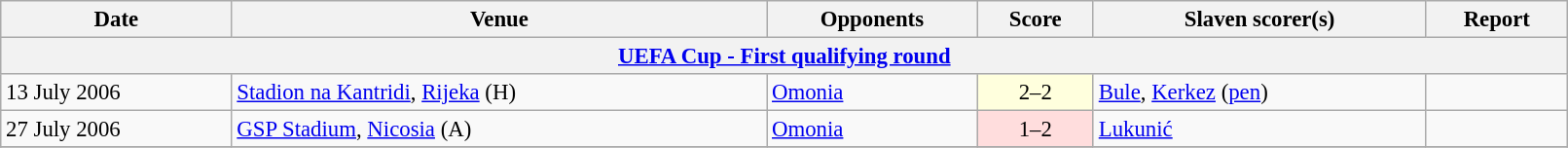<table class="wikitable" width=85%; style="font-size:95%;">
<tr>
<th>Date</th>
<th>Venue</th>
<th>Opponents</th>
<th>Score</th>
<th>Slaven scorer(s)</th>
<th>Report</th>
</tr>
<tr>
<th colspan=7><a href='#'>UEFA Cup - First qualifying round</a></th>
</tr>
<tr>
<td>13 July 2006</td>
<td><a href='#'>Stadion na Kantridi</a>, <a href='#'>Rijeka</a> (H)</td>
<td> <a href='#'>Omonia</a></td>
<td align=center bgcolor=ffffdd>2–2</td>
<td><a href='#'>Bule</a>, <a href='#'>Kerkez</a> (<a href='#'>pen</a>)</td>
<td></td>
</tr>
<tr>
<td>27 July 2006</td>
<td><a href='#'>GSP Stadium</a>, <a href='#'>Nicosia</a> (A)</td>
<td> <a href='#'>Omonia</a></td>
<td align=center bgcolor=ffdddd>1–2</td>
<td><a href='#'>Lukunić</a></td>
<td></td>
</tr>
<tr>
</tr>
</table>
